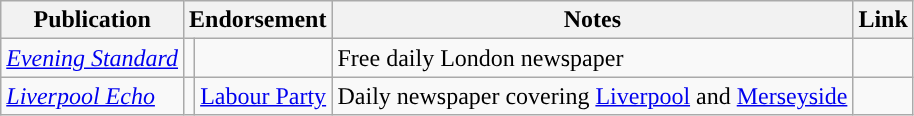<table class="wikitable">
<tr>
<th>Publication</th>
<th colspan=2>Endorsement</th>
<th>Notes</th>
<th>Link</th>
</tr>
<tr>
<td><em><a href='#'>Evening Standard</a></em></td>
<td style="background-color: "></td>
<td></td>
<td>Free daily London newspaper</td>
<td></td>
</tr>
<tr>
<td><em><a href='#'>Liverpool Echo</a></em></td>
<td style="background-color: "></td>
<td><a href='#'>Labour Party</a></td>
<td>Daily newspaper covering <a href='#'>Liverpool</a> and <a href='#'>Merseyside</a></td>
<td></td>
</tr>
</table>
